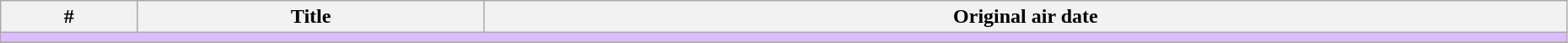<table class="wikitable" style="width:98%;">
<tr>
<th>#</th>
<th>Title</th>
<th>Original air date</th>
</tr>
<tr>
<td colspan="5" style="background:#dcbcff;"></td>
</tr>
<tr>
</tr>
</table>
